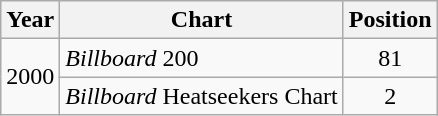<table class="wikitable">
<tr>
<th>Year</th>
<th>Chart</th>
<th>Position</th>
</tr>
<tr>
<td rowspan="2">2000</td>
<td><em>Billboard</em> 200</td>
<td align="center">81</td>
</tr>
<tr>
<td><em>Billboard</em> Heatseekers Chart</td>
<td align="center">2</td>
</tr>
</table>
